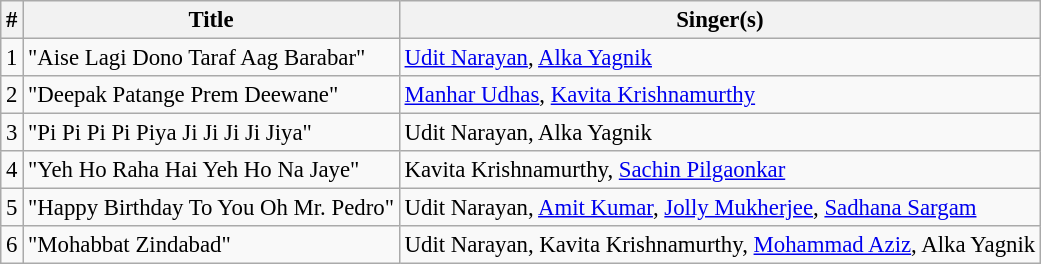<table class="wikitable" style="font-size:95%;">
<tr>
<th>#</th>
<th>Title</th>
<th>Singer(s)</th>
</tr>
<tr>
<td>1</td>
<td>"Aise Lagi Dono Taraf Aag Barabar"</td>
<td><a href='#'>Udit Narayan</a>, <a href='#'>Alka Yagnik</a></td>
</tr>
<tr>
<td>2</td>
<td>"Deepak Patange Prem Deewane"</td>
<td><a href='#'>Manhar Udhas</a>, <a href='#'>Kavita Krishnamurthy</a></td>
</tr>
<tr>
<td>3</td>
<td>"Pi Pi Pi Pi Piya Ji Ji Ji Ji Jiya"</td>
<td>Udit Narayan, Alka Yagnik</td>
</tr>
<tr>
<td>4</td>
<td>"Yeh Ho Raha Hai Yeh Ho Na Jaye"</td>
<td>Kavita Krishnamurthy, <a href='#'>Sachin Pilgaonkar</a></td>
</tr>
<tr>
<td>5</td>
<td>"Happy Birthday To You Oh Mr. Pedro"</td>
<td>Udit Narayan, <a href='#'>Amit Kumar</a>, <a href='#'>Jolly Mukherjee</a>, <a href='#'>Sadhana Sargam</a></td>
</tr>
<tr>
<td>6</td>
<td>"Mohabbat Zindabad"</td>
<td>Udit Narayan, Kavita Krishnamurthy, <a href='#'>Mohammad Aziz</a>, Alka Yagnik</td>
</tr>
</table>
